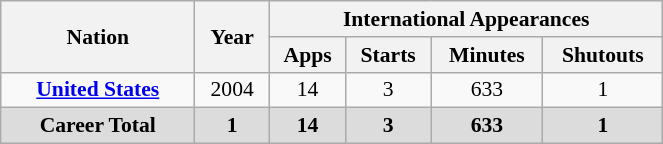<table class="wikitable" style=font-size:90% text-align: center width=35%>
<tr>
<th rowspan=2 width=20%>Nation</th>
<th rowspan=2 width=7%>Year</th>
<th colspan=4 width=30%>International Appearances</th>
</tr>
<tr>
<th align=center>Apps</th>
<th align=center>Starts</th>
<th align=center>Minutes</th>
<th align=center>Shutouts</th>
</tr>
<tr>
<td rowspan=1 align=center><strong><a href='#'>United States</a></strong></td>
<td align=center>2004</td>
<td align=center>14</td>
<td align=center>3</td>
<td align=center>633</td>
<td align=center>1</td>
</tr>
<tr>
<th style="background: #DCDCDC" align=center>Career Total</th>
<th style="background: #DCDCDC" align=center>1</th>
<th style="background: #DCDCDC" align=center>14</th>
<th style="background: #DCDCDC" align=center>3</th>
<th style="background: #DCDCDC" align=center>633</th>
<th style="background: #DCDCDC" align=center>1</th>
</tr>
</table>
